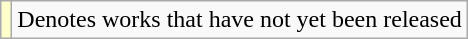<table class="wikitable">
<tr>
<td style="background:#FFFFCC;"></td>
<td>Denotes works that have not yet been released</td>
</tr>
</table>
